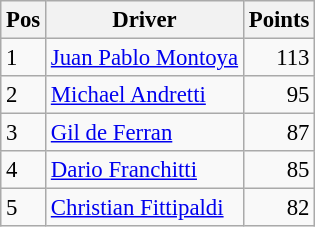<table class="wikitable" style="font-size: 95%;">
<tr>
<th>Pos</th>
<th>Driver</th>
<th>Points</th>
</tr>
<tr>
<td>1</td>
<td> <a href='#'>Juan Pablo Montoya</a></td>
<td align="right">113</td>
</tr>
<tr>
<td>2</td>
<td> <a href='#'>Michael Andretti</a></td>
<td align="right">95</td>
</tr>
<tr>
<td>3</td>
<td> <a href='#'>Gil de Ferran</a></td>
<td align="right">87</td>
</tr>
<tr>
<td>4</td>
<td> <a href='#'>Dario Franchitti</a></td>
<td align="right">85</td>
</tr>
<tr>
<td>5</td>
<td> <a href='#'>Christian Fittipaldi</a></td>
<td align="right">82</td>
</tr>
</table>
